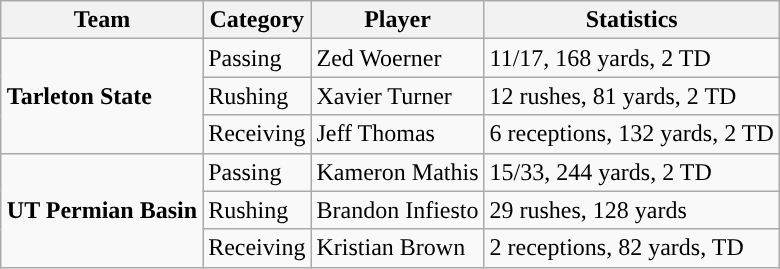<table class="wikitable" style="float: right;">
<tr>
<th>Team</th>
<th>Category</th>
<th>Player</th>
<th>Statistics</th>
</tr>
<tr>
<td rowspan=3><strong>Tarleton State</strong></td>
<td>Passing</td>
<td>Zed Woerner</td>
<td>11/17, 168 yards, 2 TD</td>
</tr>
<tr>
<td>Rushing</td>
<td>Xavier Turner</td>
<td>12 rushes, 81 yards, 2 TD</td>
</tr>
<tr>
<td>Receiving</td>
<td>Jeff Thomas</td>
<td>6 receptions, 132 yards, 2 TD</td>
</tr>
<tr>
<td rowspan=3><strong>UT Permian Basin</strong></td>
<td>Passing</td>
<td>Kameron Mathis</td>
<td>15/33, 244 yards, 2 TD</td>
</tr>
<tr>
<td>Rushing</td>
<td>Brandon Infiesto</td>
<td>29 rushes, 128 yards</td>
</tr>
<tr>
<td>Receiving</td>
<td>Kristian Brown</td>
<td>2 receptions, 82 yards, TD</td>
</tr>
</table>
